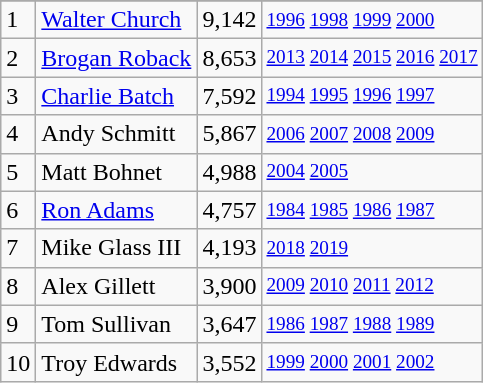<table class="wikitable">
<tr>
</tr>
<tr>
<td>1</td>
<td><a href='#'>Walter Church</a></td>
<td>9,142</td>
<td style="font-size:80%;"><a href='#'>1996</a> <a href='#'>1998</a> <a href='#'>1999</a> <a href='#'>2000</a></td>
</tr>
<tr>
<td>2</td>
<td><a href='#'>Brogan Roback</a></td>
<td>8,653</td>
<td style="font-size:80%;"><a href='#'>2013</a> <a href='#'>2014</a> <a href='#'>2015</a> <a href='#'>2016</a> <a href='#'>2017</a></td>
</tr>
<tr>
<td>3</td>
<td><a href='#'>Charlie Batch</a></td>
<td>7,592</td>
<td style="font-size:80%;"><a href='#'>1994</a> <a href='#'>1995</a> <a href='#'>1996</a> <a href='#'>1997</a></td>
</tr>
<tr>
<td>4</td>
<td>Andy Schmitt</td>
<td>5,867</td>
<td style="font-size:80%;"><a href='#'>2006</a> <a href='#'>2007</a> <a href='#'>2008</a> <a href='#'>2009</a></td>
</tr>
<tr>
<td>5</td>
<td>Matt Bohnet</td>
<td>4,988</td>
<td style="font-size:80%;"><a href='#'>2004</a> <a href='#'>2005</a></td>
</tr>
<tr>
<td>6</td>
<td><a href='#'>Ron Adams</a></td>
<td>4,757</td>
<td style="font-size:80%;"><a href='#'>1984</a> <a href='#'>1985</a> <a href='#'>1986</a> <a href='#'>1987</a></td>
</tr>
<tr>
<td>7</td>
<td>Mike Glass III</td>
<td>4,193</td>
<td style="font-size:80%;"><a href='#'>2018</a> <a href='#'>2019</a></td>
</tr>
<tr>
<td>8</td>
<td>Alex Gillett</td>
<td>3,900</td>
<td style="font-size:80%;"><a href='#'>2009</a> <a href='#'>2010</a> <a href='#'>2011</a> <a href='#'>2012</a></td>
</tr>
<tr>
<td>9</td>
<td>Tom Sullivan</td>
<td>3,647</td>
<td style="font-size:80%;"><a href='#'>1986</a> <a href='#'>1987</a> <a href='#'>1988</a> <a href='#'>1989</a></td>
</tr>
<tr>
<td>10</td>
<td>Troy Edwards</td>
<td>3,552</td>
<td style="font-size:80%;"><a href='#'>1999</a> <a href='#'>2000</a> <a href='#'>2001</a> <a href='#'>2002</a></td>
</tr>
</table>
